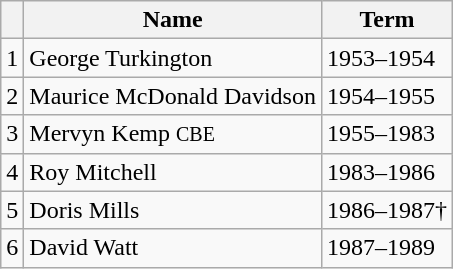<table class="wikitable">
<tr>
<th></th>
<th>Name</th>
<th>Term</th>
</tr>
<tr>
<td>1</td>
<td>George Turkington</td>
<td>1953–1954</td>
</tr>
<tr>
<td>2</td>
<td>Maurice McDonald Davidson</td>
<td>1954–1955</td>
</tr>
<tr>
<td>3</td>
<td>Mervyn Kemp <small>CBE</small></td>
<td>1955–1983</td>
</tr>
<tr>
<td>4</td>
<td>Roy Mitchell</td>
<td>1983–1986</td>
</tr>
<tr>
<td>5</td>
<td>Doris Mills</td>
<td>1986–1987†</td>
</tr>
<tr>
<td>6</td>
<td>David Watt</td>
<td>1987–1989</td>
</tr>
</table>
